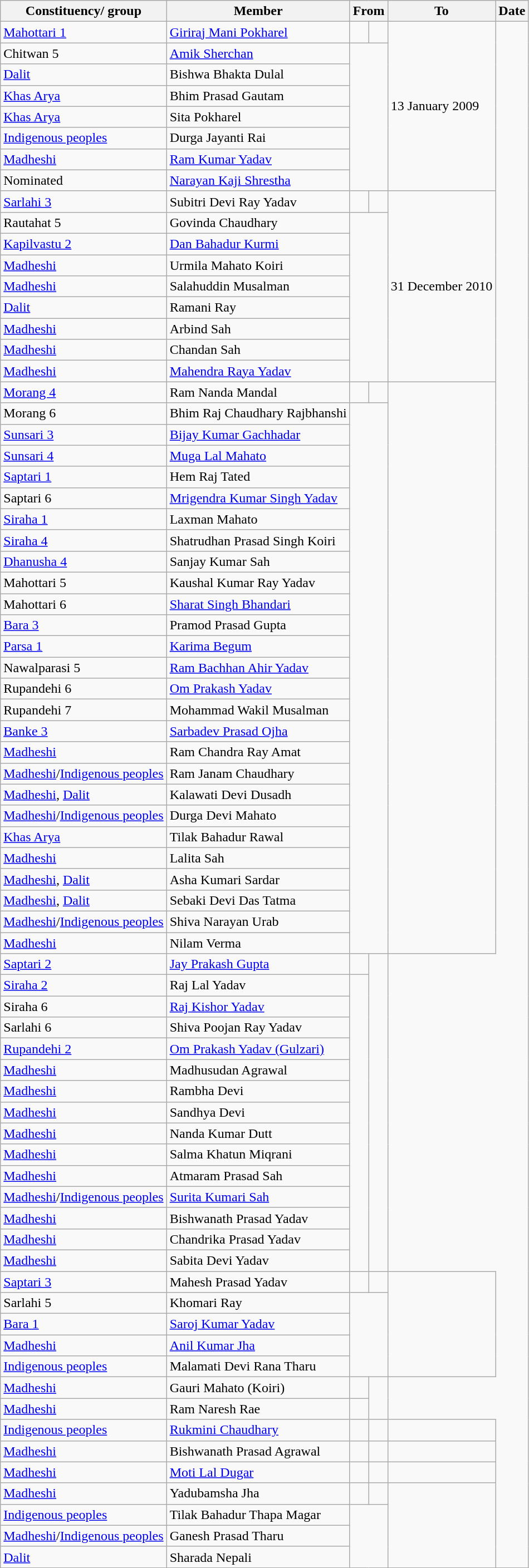<table class="wikitable">
<tr>
<th>Constituency/ group</th>
<th>Member</th>
<th colspan="2">From</th>
<th colspan="2">To</th>
<th>Date</th>
</tr>
<tr>
<td><a href='#'>Mahottari 1</a></td>
<td><a href='#'>Giriraj Mani Pokharel</a></td>
<td></td>
<td></td>
<td rowspan="8">13 January 2009</td>
</tr>
<tr>
<td>Chitwan 5</td>
<td><a href='#'>Amik Sherchan</a></td>
</tr>
<tr>
<td><a href='#'>Dalit</a></td>
<td>Bishwa Bhakta Dulal</td>
</tr>
<tr>
<td><a href='#'>Khas Arya</a></td>
<td>Bhim Prasad Gautam</td>
</tr>
<tr>
<td><a href='#'>Khas Arya</a></td>
<td>Sita Pokharel</td>
</tr>
<tr>
<td><a href='#'>Indigenous peoples</a></td>
<td>Durga Jayanti Rai</td>
</tr>
<tr>
<td><a href='#'>Madheshi</a></td>
<td><a href='#'>Ram Kumar Yadav</a></td>
</tr>
<tr>
<td>Nominated</td>
<td><a href='#'>Narayan Kaji Shrestha</a></td>
</tr>
<tr>
<td><a href='#'>Sarlahi 3</a></td>
<td>Subitri Devi Ray Yadav</td>
<td></td>
<td></td>
<td rowspan="9">31 December 2010</td>
</tr>
<tr>
<td>Rautahat 5</td>
<td>Govinda Chaudhary</td>
</tr>
<tr>
<td><a href='#'>Kapilvastu 2</a></td>
<td><a href='#'>Dan Bahadur Kurmi</a></td>
</tr>
<tr>
<td><a href='#'>Madheshi</a></td>
<td>Urmila Mahato Koiri</td>
</tr>
<tr>
<td><a href='#'>Madheshi</a></td>
<td>Salahuddin Musalman</td>
</tr>
<tr>
<td><a href='#'>Dalit</a></td>
<td>Ramani Ray</td>
</tr>
<tr>
<td><a href='#'>Madheshi</a></td>
<td>Arbind Sah</td>
</tr>
<tr>
<td><a href='#'>Madheshi</a></td>
<td>Chandan Sah</td>
</tr>
<tr>
<td><a href='#'>Madheshi</a></td>
<td><a href='#'>Mahendra Raya Yadav</a></td>
</tr>
<tr>
<td><a href='#'>Morang 4</a></td>
<td>Ram Nanda Mandal</td>
<td></td>
<td></td>
<td rowspan="27"></td>
</tr>
<tr>
<td>Morang 6</td>
<td>Bhim Raj Chaudhary Rajbhanshi</td>
</tr>
<tr>
<td><a href='#'>Sunsari 3</a></td>
<td><a href='#'>Bijay Kumar Gachhadar</a></td>
</tr>
<tr>
<td><a href='#'>Sunsari 4</a></td>
<td><a href='#'>Muga Lal Mahato</a></td>
</tr>
<tr>
<td><a href='#'>Saptari 1</a></td>
<td>Hem Raj Tated</td>
</tr>
<tr>
<td>Saptari 6</td>
<td><a href='#'>Mrigendra Kumar Singh Yadav</a></td>
</tr>
<tr>
<td><a href='#'>Siraha 1</a></td>
<td>Laxman Mahato</td>
</tr>
<tr>
<td><a href='#'>Siraha 4</a></td>
<td>Shatrudhan Prasad Singh Koiri</td>
</tr>
<tr>
<td><a href='#'>Dhanusha 4</a></td>
<td>Sanjay Kumar Sah</td>
</tr>
<tr>
<td>Mahottari 5</td>
<td>Kaushal Kumar Ray Yadav</td>
</tr>
<tr>
<td>Mahottari 6</td>
<td><a href='#'>Sharat Singh Bhandari</a></td>
</tr>
<tr>
<td><a href='#'>Bara 3</a></td>
<td>Pramod Prasad Gupta</td>
</tr>
<tr>
<td><a href='#'>Parsa 1</a></td>
<td><a href='#'>Karima Begum</a></td>
</tr>
<tr>
<td>Nawalparasi 5</td>
<td><a href='#'>Ram Bachhan Ahir Yadav</a></td>
</tr>
<tr>
<td>Rupandehi 6</td>
<td><a href='#'>Om Prakash Yadav</a></td>
</tr>
<tr>
<td>Rupandehi 7</td>
<td>Mohammad Wakil Musalman</td>
</tr>
<tr>
<td><a href='#'>Banke 3</a></td>
<td><a href='#'>Sarbadev Prasad Ojha</a></td>
</tr>
<tr>
<td><a href='#'>Madheshi</a></td>
<td>Ram Chandra Ray Amat</td>
</tr>
<tr>
<td><a href='#'>Madheshi</a>/<a href='#'>Indigenous peoples</a></td>
<td>Ram Janam Chaudhary</td>
</tr>
<tr>
<td><a href='#'>Madheshi</a>, <a href='#'>Dalit</a></td>
<td>Kalawati Devi Dusadh</td>
</tr>
<tr>
<td><a href='#'>Madheshi</a>/<a href='#'>Indigenous peoples</a></td>
<td>Durga Devi Mahato</td>
</tr>
<tr>
<td><a href='#'>Khas Arya</a></td>
<td>Tilak Bahadur Rawal</td>
</tr>
<tr>
<td><a href='#'>Madheshi</a></td>
<td>Lalita Sah</td>
</tr>
<tr>
<td><a href='#'>Madheshi</a>, <a href='#'>Dalit</a></td>
<td>Asha Kumari Sardar</td>
</tr>
<tr>
<td><a href='#'>Madheshi</a>, <a href='#'>Dalit</a></td>
<td>Sebaki Devi Das Tatma</td>
</tr>
<tr>
<td><a href='#'>Madheshi</a>/<a href='#'>Indigenous peoples</a></td>
<td>Shiva Narayan Urab</td>
</tr>
<tr>
<td><a href='#'>Madheshi</a></td>
<td>Nilam Verma</td>
</tr>
<tr>
<td><a href='#'>Saptari 2</a></td>
<td><a href='#'>Jay Prakash Gupta</a></td>
<td></td>
<td rowspan="15"></td>
</tr>
<tr>
<td><a href='#'>Siraha 2</a></td>
<td>Raj Lal Yadav</td>
</tr>
<tr>
<td>Siraha 6</td>
<td><a href='#'>Raj Kishor Yadav</a></td>
</tr>
<tr>
<td>Sarlahi 6</td>
<td>Shiva Poojan Ray Yadav</td>
</tr>
<tr>
<td><a href='#'>Rupandehi 2</a></td>
<td><a href='#'>Om Prakash Yadav (Gulzari)</a></td>
</tr>
<tr>
<td><a href='#'>Madheshi</a></td>
<td>Madhusudan Agrawal</td>
</tr>
<tr>
<td><a href='#'>Madheshi</a></td>
<td>Rambha Devi</td>
</tr>
<tr>
<td><a href='#'>Madheshi</a></td>
<td>Sandhya Devi</td>
</tr>
<tr>
<td><a href='#'>Madheshi</a></td>
<td>Nanda Kumar Dutt</td>
</tr>
<tr>
<td><a href='#'>Madheshi</a></td>
<td>Salma Khatun Miqrani</td>
</tr>
<tr>
<td><a href='#'>Madheshi</a></td>
<td>Atmaram Prasad Sah</td>
</tr>
<tr>
<td><a href='#'>Madheshi</a>/<a href='#'>Indigenous peoples</a></td>
<td><a href='#'>Surita Kumari Sah</a></td>
</tr>
<tr>
<td><a href='#'>Madheshi</a></td>
<td>Bishwanath Prasad Yadav</td>
</tr>
<tr>
<td><a href='#'>Madheshi</a></td>
<td>Chandrika Prasad Yadav</td>
</tr>
<tr>
<td><a href='#'>Madheshi</a></td>
<td>Sabita Devi Yadav</td>
</tr>
<tr>
<td><a href='#'>Saptari 3</a></td>
<td>Mahesh Prasad Yadav</td>
<td></td>
<td></td>
<td rowspan="5"></td>
</tr>
<tr>
<td>Sarlahi 5</td>
<td>Khomari Ray</td>
</tr>
<tr>
<td><a href='#'>Bara 1</a></td>
<td><a href='#'>Saroj Kumar Yadav</a></td>
</tr>
<tr>
<td><a href='#'>Madheshi</a></td>
<td><a href='#'>Anil Kumar Jha</a></td>
</tr>
<tr>
<td><a href='#'>Indigenous peoples</a></td>
<td>Malamati Devi Rana Tharu</td>
</tr>
<tr>
<td><a href='#'>Madheshi</a></td>
<td>Gauri Mahato (Koiri)</td>
<td></td>
<td rowspan="2"></td>
</tr>
<tr>
<td><a href='#'>Madheshi</a></td>
<td>Ram Naresh Rae</td>
</tr>
<tr>
<td><a href='#'>Indigenous peoples</a></td>
<td><a href='#'>Rukmini Chaudhary</a></td>
<td></td>
<td></td>
<td></td>
</tr>
<tr>
<td><a href='#'>Madheshi</a></td>
<td>Bishwanath Prasad Agrawal</td>
<td></td>
<td></td>
<td></td>
</tr>
<tr>
<td><a href='#'>Madheshi</a></td>
<td><a href='#'>Moti Lal Dugar</a></td>
<td></td>
<td></td>
<td></td>
</tr>
<tr>
<td><a href='#'>Madheshi</a></td>
<td>Yadubamsha Jha</td>
<td></td>
<td></td>
<td rowspan="4"></td>
</tr>
<tr>
<td><a href='#'>Indigenous peoples</a></td>
<td>Tilak Bahadur Thapa Magar</td>
</tr>
<tr>
<td><a href='#'>Madheshi</a>/<a href='#'>Indigenous peoples</a></td>
<td>Ganesh Prasad Tharu</td>
</tr>
<tr>
<td><a href='#'>Dalit</a></td>
<td>Sharada Nepali</td>
</tr>
</table>
